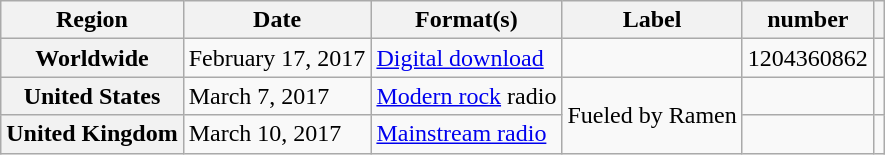<table class="wikitable plainrowheaders">
<tr>
<th scope="col">Region</th>
<th scope="col">Date</th>
<th scope="col">Format(s)</th>
<th scope="col">Label</th>
<th scope="col"> number</th>
<th scope="col"></th>
</tr>
<tr>
<th scope="row">Worldwide</th>
<td>February 17, 2017</td>
<td><a href='#'>Digital download</a></td>
<td></td>
<td>1204360862</td>
<td></td>
</tr>
<tr>
<th scope="row">United States</th>
<td>March 7, 2017</td>
<td><a href='#'>Modern rock</a> radio</td>
<td rowspan="2">Fueled by Ramen</td>
<td></td>
<td></td>
</tr>
<tr>
<th scope="row">United Kingdom</th>
<td>March 10, 2017</td>
<td><a href='#'>Mainstream radio</a></td>
<td></td>
<td></td>
</tr>
</table>
